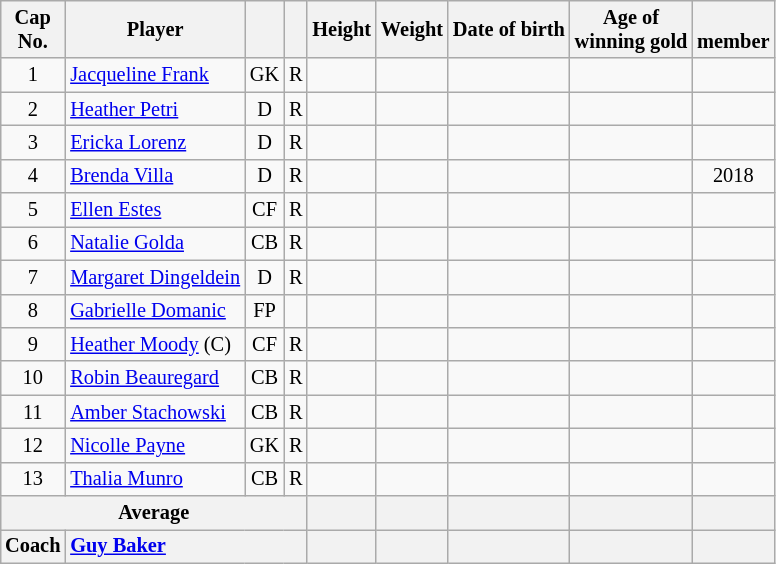<table class="wikitable sortable" style="text-align: center; font-size: 85%; margin-left: 1em;">
<tr>
<th>Cap<br>No.</th>
<th>Player</th>
<th></th>
<th></th>
<th>Height</th>
<th>Weight</th>
<th>Date of birth</th>
<th>Age of<br>winning gold</th>
<th><br>member</th>
</tr>
<tr>
<td>1</td>
<td style="text-align: left;" data-sort-value="Frank, Jacqueline"><a href='#'>Jacqueline Frank</a></td>
<td>GK</td>
<td>R</td>
<td style="text-align: left;"></td>
<td style="text-align: right;"></td>
<td style="text-align: right;"></td>
<td style="text-align: left;"></td>
<td></td>
</tr>
<tr>
<td>2</td>
<td style="text-align: left;" data-sort-value="Petri, Heather"><a href='#'>Heather Petri</a></td>
<td>D</td>
<td>R</td>
<td style="text-align: left;"></td>
<td style="text-align: right;"></td>
<td style="text-align: right;"></td>
<td style="text-align: left;"></td>
<td></td>
</tr>
<tr>
<td>3</td>
<td style="text-align: left;" data-sort-value="Lorenz, Ericka"><a href='#'>Ericka Lorenz</a></td>
<td>D</td>
<td>R</td>
<td style="text-align: left;"></td>
<td style="text-align: right;"></td>
<td style="text-align: right;"></td>
<td style="text-align: left;"></td>
<td></td>
</tr>
<tr>
<td>4</td>
<td style="text-align: left;" data-sort-value="Villa, Brenda"><a href='#'>Brenda Villa</a></td>
<td>D</td>
<td>R</td>
<td style="text-align: left;"></td>
<td style="text-align: right;"></td>
<td style="text-align: right;"></td>
<td style="text-align: left;"></td>
<td>2018</td>
</tr>
<tr>
<td>5</td>
<td style="text-align: left;" data-sort-value="Estes, Ellen"><a href='#'>Ellen Estes</a></td>
<td>CF</td>
<td>R</td>
<td style="text-align: left;"></td>
<td style="text-align: right;"></td>
<td style="text-align: right;"></td>
<td style="text-align: left;"></td>
<td></td>
</tr>
<tr>
<td>6</td>
<td style="text-align: left;" data-sort-value="Golda, Natalie"><a href='#'>Natalie Golda</a></td>
<td>CB</td>
<td>R</td>
<td style="text-align: left;"></td>
<td style="text-align: right;"></td>
<td style="text-align: right;"></td>
<td style="text-align: left;"></td>
<td></td>
</tr>
<tr>
<td>7</td>
<td style="text-align: left;" data-sort-value="Dingeldein, Margaret"><a href='#'>Margaret Dingeldein</a></td>
<td>D</td>
<td>R</td>
<td style="text-align: left;"></td>
<td style="text-align: right;"></td>
<td style="text-align: right;"></td>
<td style="text-align: left;"></td>
<td></td>
</tr>
<tr>
<td>8</td>
<td style="text-align: left;" data-sort-value="Domanic, Gabrielle"><a href='#'>Gabrielle Domanic</a></td>
<td>FP</td>
<td></td>
<td style="text-align: left;"></td>
<td style="text-align: right;"></td>
<td style="text-align: right;"></td>
<td style="text-align: left;"></td>
<td></td>
</tr>
<tr>
<td>9</td>
<td style="text-align: left;" data-sort-value="Moody, Heather"><a href='#'>Heather Moody</a> (C)</td>
<td>CF</td>
<td>R</td>
<td style="text-align: left;"></td>
<td style="text-align: right;"></td>
<td style="text-align: right;"></td>
<td style="text-align: left;"></td>
<td></td>
</tr>
<tr>
<td>10</td>
<td style="text-align: left;" data-sort-value="Beauregard, Robin"><a href='#'>Robin Beauregard</a></td>
<td>CB</td>
<td>R</td>
<td style="text-align: left;"></td>
<td style="text-align: right;"></td>
<td style="text-align: right;"></td>
<td style="text-align: left;"></td>
<td></td>
</tr>
<tr>
<td>11</td>
<td style="text-align: left;" data-sort-value="Stachowski, Amber"><a href='#'>Amber Stachowski</a></td>
<td>CB</td>
<td>R</td>
<td style="text-align: left;"></td>
<td style="text-align: right;"></td>
<td style="text-align: right;"></td>
<td style="text-align: left;"></td>
<td></td>
</tr>
<tr>
<td>12</td>
<td style="text-align: left;" data-sort-value="Payne, Nicolle"><a href='#'>Nicolle Payne</a></td>
<td>GK</td>
<td>R</td>
<td style="text-align: left;"></td>
<td style="text-align: right;"></td>
<td style="text-align: right;"></td>
<td style="text-align: left;"></td>
<td></td>
</tr>
<tr>
<td>13</td>
<td style="text-align: left;" data-sort-value="Munro, Thalia"><a href='#'>Thalia Munro</a></td>
<td>CB</td>
<td>R</td>
<td style="text-align: left;"></td>
<td style="text-align: right;"></td>
<td style="text-align: right;"></td>
<td style="text-align: left;"></td>
<td></td>
</tr>
<tr>
<th colspan="4">Average</th>
<th style="text-align: left;"></th>
<th style="text-align: right;"></th>
<th style="text-align: right;"></th>
<th style="text-align: left;"></th>
<th></th>
</tr>
<tr>
<th>Coach</th>
<th colspan="3" style="text-align: left;"><a href='#'>Guy Baker</a></th>
<th style="text-align: left;"></th>
<th></th>
<th style="text-align: right;"></th>
<th style="text-align: left;"></th>
<th></th>
</tr>
</table>
